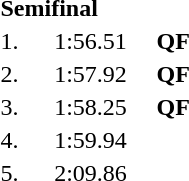<table style="text-align:center">
<tr>
<td colspan=4 align=left><strong>Semifinal</strong></td>
</tr>
<tr>
<td width-30>1.</td>
<td align=left></td>
<td width=80>1:56.51</td>
<td><strong>QF</strong></td>
</tr>
<tr>
<td>2.</td>
<td align=left></td>
<td>1:57.92</td>
<td><strong>QF</strong></td>
</tr>
<tr>
<td>3.</td>
<td align=left></td>
<td>1:58.25</td>
<td><strong>QF</strong></td>
</tr>
<tr>
<td>4.</td>
<td align=left></td>
<td>1:59.94</td>
<td></td>
</tr>
<tr>
<td>5.</td>
<td align=left></td>
<td>2:09.86</td>
<td></td>
</tr>
</table>
